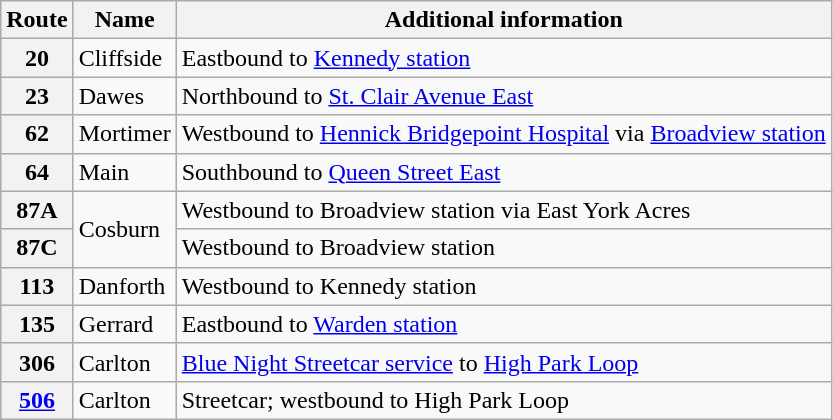<table class="wikitable">
<tr>
<th>Route</th>
<th>Name</th>
<th>Additional information</th>
</tr>
<tr>
<th>20</th>
<td>Cliffside</td>
<td>Eastbound to <a href='#'>Kennedy station</a></td>
</tr>
<tr>
<th>23</th>
<td>Dawes</td>
<td>Northbound to <a href='#'>St. Clair Avenue East</a></td>
</tr>
<tr>
<th>62</th>
<td>Mortimer</td>
<td>Westbound to <a href='#'>Hennick Bridgepoint Hospital</a> via <a href='#'>Broadview station</a></td>
</tr>
<tr>
<th>64</th>
<td>Main</td>
<td>Southbound to <a href='#'>Queen Street East</a></td>
</tr>
<tr>
<th>87A</th>
<td rowspan="2">Cosburn</td>
<td>Westbound to Broadview station via East York Acres</td>
</tr>
<tr>
<th>87C</th>
<td>Westbound to Broadview station</td>
</tr>
<tr>
<th>113</th>
<td>Danforth</td>
<td>Westbound to Kennedy station</td>
</tr>
<tr>
<th>135</th>
<td>Gerrard</td>
<td>Eastbound to <a href='#'>Warden station</a></td>
</tr>
<tr>
<th>306</th>
<td>Carlton</td>
<td><a href='#'>Blue Night Streetcar service</a> to <a href='#'>High Park Loop</a></td>
</tr>
<tr>
<th><a href='#'>506</a></th>
<td>Carlton</td>
<td>Streetcar; westbound to High Park Loop</td>
</tr>
</table>
